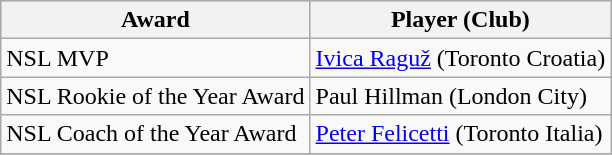<table class="wikitable">
<tr style="background:#cccccc;">
<th>Award</th>
<th>Player (Club)</th>
</tr>
<tr>
<td>NSL MVP</td>
<td><a href='#'>Ivica Raguž</a>  (Toronto Croatia)</td>
</tr>
<tr>
<td>NSL Rookie of the Year Award</td>
<td>Paul Hillman  (London City)</td>
</tr>
<tr>
<td>NSL Coach of the Year Award</td>
<td><a href='#'>Peter Felicetti</a> (Toronto Italia)</td>
</tr>
<tr>
</tr>
</table>
